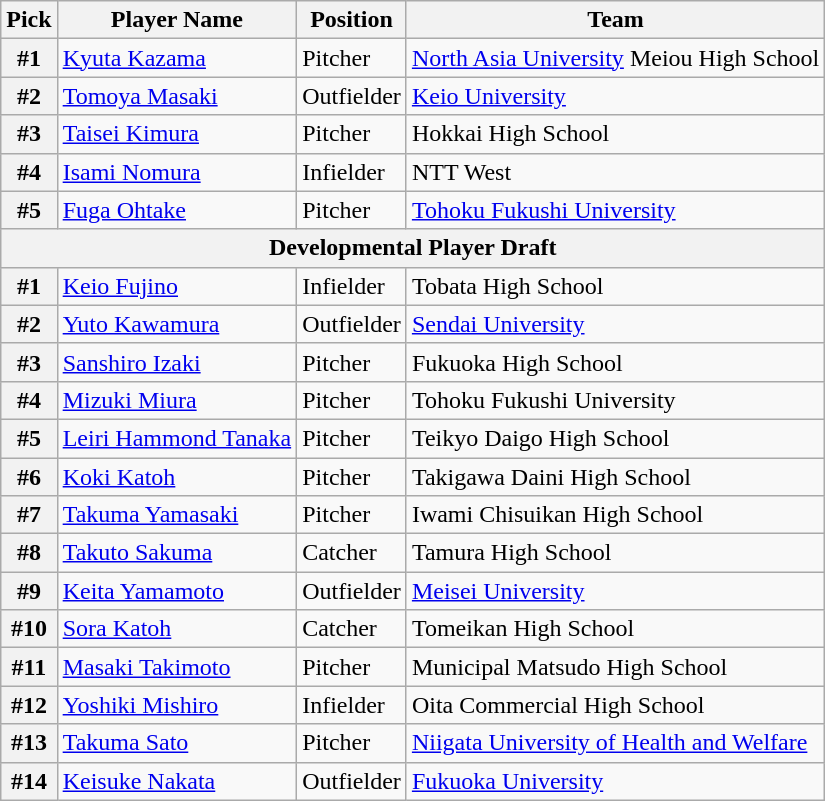<table class="wikitable">
<tr>
<th>Pick</th>
<th>Player Name</th>
<th>Position</th>
<th>Team</th>
</tr>
<tr>
<th>#1</th>
<td><a href='#'>Kyuta Kazama</a></td>
<td>Pitcher</td>
<td><a href='#'>North Asia University</a> Meiou High School</td>
</tr>
<tr>
<th>#2</th>
<td><a href='#'>Tomoya Masaki</a></td>
<td>Outfielder</td>
<td><a href='#'>Keio University</a></td>
</tr>
<tr>
<th>#3</th>
<td><a href='#'>Taisei Kimura</a></td>
<td>Pitcher</td>
<td>Hokkai High School</td>
</tr>
<tr>
<th>#4</th>
<td><a href='#'>Isami Nomura</a></td>
<td>Infielder</td>
<td>NTT West</td>
</tr>
<tr>
<th>#5</th>
<td><a href='#'>Fuga Ohtake</a></td>
<td>Pitcher</td>
<td><a href='#'>Tohoku Fukushi University</a></td>
</tr>
<tr>
<th colspan="5">Developmental Player Draft</th>
</tr>
<tr>
<th>#1</th>
<td><a href='#'>Keio Fujino</a></td>
<td>Infielder</td>
<td>Tobata High School</td>
</tr>
<tr>
<th>#2</th>
<td><a href='#'>Yuto Kawamura</a></td>
<td>Outfielder</td>
<td><a href='#'>Sendai University</a></td>
</tr>
<tr>
<th>#3</th>
<td><a href='#'>Sanshiro Izaki</a></td>
<td>Pitcher</td>
<td>Fukuoka High School</td>
</tr>
<tr>
<th>#4</th>
<td><a href='#'>Mizuki Miura</a></td>
<td>Pitcher</td>
<td>Tohoku Fukushi University</td>
</tr>
<tr>
<th>#5</th>
<td><a href='#'>Leiri Hammond Tanaka</a></td>
<td>Pitcher</td>
<td>Teikyo Daigo High School</td>
</tr>
<tr>
<th>#6</th>
<td><a href='#'>Koki Katoh</a></td>
<td>Pitcher</td>
<td>Takigawa Daini High School</td>
</tr>
<tr>
<th>#7</th>
<td><a href='#'>Takuma Yamasaki</a></td>
<td>Pitcher</td>
<td>Iwami Chisuikan High School</td>
</tr>
<tr>
<th>#8</th>
<td><a href='#'>Takuto Sakuma</a></td>
<td>Catcher</td>
<td>Tamura High School</td>
</tr>
<tr>
<th>#9</th>
<td><a href='#'>Keita Yamamoto</a></td>
<td>Outfielder</td>
<td><a href='#'>Meisei University</a></td>
</tr>
<tr>
<th>#10</th>
<td><a href='#'>Sora Katoh</a></td>
<td>Catcher</td>
<td>Tomeikan High School</td>
</tr>
<tr>
<th>#11</th>
<td><a href='#'>Masaki Takimoto</a></td>
<td>Pitcher</td>
<td>Municipal Matsudo High School</td>
</tr>
<tr>
<th>#12</th>
<td><a href='#'>Yoshiki Mishiro</a></td>
<td>Infielder</td>
<td>Oita Commercial High School</td>
</tr>
<tr>
<th>#13</th>
<td><a href='#'>Takuma Sato</a></td>
<td>Pitcher</td>
<td><a href='#'>Niigata University of Health and Welfare</a></td>
</tr>
<tr>
<th>#14</th>
<td><a href='#'>Keisuke Nakata</a></td>
<td>Outfielder</td>
<td><a href='#'>Fukuoka University</a></td>
</tr>
</table>
